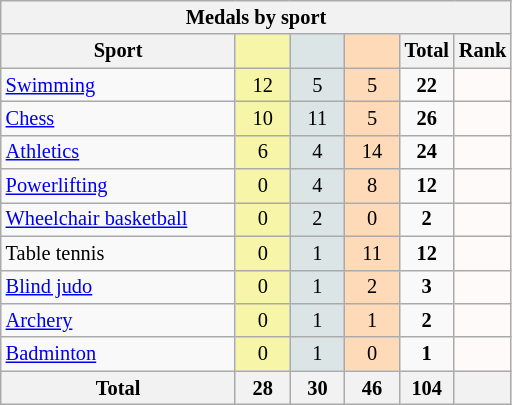<table class="wikitable" style=font-size:85%;float:center;text-align:center>
<tr>
<th colspan=6><strong>Medals by sport</strong></th>
</tr>
<tr>
<th width=150>Sport</th>
<th scope="col" width=30 style="background:#F7F6A8;"></th>
<th scope="col" width=30 style="background:#DCE5E5;"></th>
<th scope="col" width=30 style="background:#FFDAB9;"></th>
<th width=30>Total</th>
<th width=30>Rank</th>
</tr>
<tr>
<td align=left><a href='#'>Swimming</a></td>
<td style="background:#F7F6A8;">12</td>
<td style="background:#DCE5E5;">5</td>
<td style="background:#FFDAB9;">5</td>
<td><strong>22</strong></td>
<td style="background:#FFFAFA;"><strong> </strong></td>
</tr>
<tr>
<td align=left><a href='#'>Chess</a></td>
<td style="background:#F7F6A8;">10</td>
<td style="background:#DCE5E5;">11</td>
<td style="background:#FFDAB9;">5</td>
<td><strong>26</strong></td>
<td style="background:#FFFAFA;"><strong> </strong></td>
</tr>
<tr>
<td align=left><a href='#'>Athletics</a></td>
<td style="background:#F7F6A8;">6</td>
<td style="background:#DCE5E5;">4</td>
<td style="background:#FFDAB9;">14</td>
<td><strong>24</strong></td>
<td style="background:#FFFAFA;"><strong> </strong></td>
</tr>
<tr>
<td align=left><a href='#'>Powerlifting</a></td>
<td style="background:#F7F6A8;">0</td>
<td style="background:#DCE5E5;">4</td>
<td style="background:#FFDAB9;">8</td>
<td><strong>12</strong></td>
<td style="background:#FFFAFA;"><strong> </strong></td>
</tr>
<tr>
<td align=left><a href='#'>Wheelchair basketball</a></td>
<td style="background:#F7F6A8;">0</td>
<td style="background:#DCE5E5;">2</td>
<td style="background:#FFDAB9;">0</td>
<td><strong>2</strong></td>
<td style="background:#FFFAFA;"><strong> </strong></td>
</tr>
<tr>
<td align=left>Table tennis</td>
<td style="background:#F7F6A8;">0</td>
<td style="background:#DCE5E5;">1</td>
<td style="background:#FFDAB9;">11</td>
<td><strong>12</strong></td>
<td style="background:#FFFAFA;"><strong> </strong></td>
</tr>
<tr>
<td align=left><a href='#'>Blind judo</a></td>
<td style="background:#F7F6A8;">0</td>
<td style="background:#DCE5E5;">1</td>
<td style="background:#FFDAB9;">2</td>
<td><strong>3</strong></td>
<td style="background:#FFFAFA;"><strong> </strong></td>
</tr>
<tr>
<td align=left><a href='#'>Archery</a></td>
<td style="background:#F7F6A8;">0</td>
<td style="background:#DCE5E5;">1</td>
<td style="background:#FFDAB9;">1</td>
<td><strong>2</strong></td>
<td style="background:#FFFAFA;"><strong> </strong></td>
</tr>
<tr>
<td align=left><a href='#'>Badminton</a></td>
<td style="background:#F7F6A8;">0</td>
<td style="background:#DCE5E5;">1</td>
<td style="background:#FFDAB9;">0</td>
<td><strong>1</strong></td>
<td style="background:#FFFAFA;"><strong> </strong></td>
</tr>
<tr class="sortbottom">
<th>Total</th>
<th>28</th>
<th>30</th>
<th>46</th>
<th>104</th>
<th></th>
</tr>
</table>
